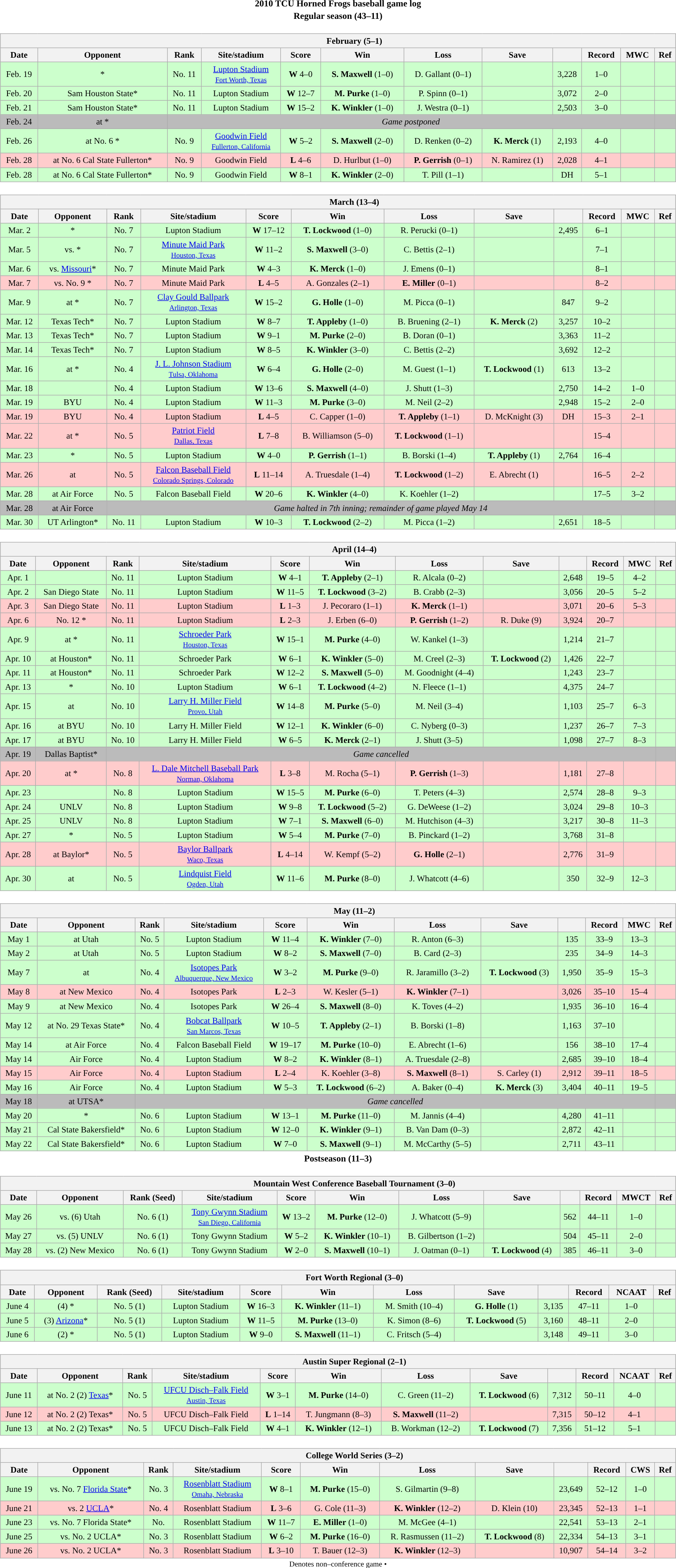<table class="toccolours" width=95% style="clear:both; margin:1.5em auto; text-align:center;">
<tr>
<th colspan=2>2010 TCU Horned Frogs baseball game log</th>
</tr>
<tr>
<th colspan=2>Regular season (43–11)</th>
</tr>
<tr valign="top">
<td><br><table class="wikitable collapsible collapsed" style="margin:auto; width:100%; text-align:center; font-size:95%">
<tr>
<th colspan=12 style="padding-left:4em;">February (5–1)</th>
</tr>
<tr>
<th>Date</th>
<th>Opponent</th>
<th>Rank</th>
<th>Site/stadium</th>
<th>Score</th>
<th>Win</th>
<th>Loss</th>
<th>Save</th>
<th></th>
<th>Record</th>
<th>MWC</th>
<th>Ref</th>
</tr>
<tr align="center" bgcolor="#ccffcc">
<td>Feb. 19</td>
<td>*</td>
<td>No. 11</td>
<td><a href='#'>Lupton Stadium</a><br><small><a href='#'>Fort Worth, Texas</a></small></td>
<td><strong>W</strong> 4–0</td>
<td><strong>S. Maxwell</strong> (1–0)</td>
<td>D. Gallant (0–1)</td>
<td></td>
<td>3,228</td>
<td>1–0</td>
<td></td>
<td></td>
</tr>
<tr align="center" bgcolor="#ccffcc">
<td>Feb. 20</td>
<td>Sam Houston State*</td>
<td>No. 11</td>
<td>Lupton Stadium</td>
<td><strong>W</strong> 12–7</td>
<td><strong>M. Purke</strong> (1–0)</td>
<td>P. Spinn (0–1)</td>
<td></td>
<td>3,072</td>
<td>2–0</td>
<td></td>
<td></td>
</tr>
<tr align="center" bgcolor="#ccffcc">
<td>Feb. 21</td>
<td>Sam Houston State*</td>
<td>No. 11</td>
<td>Lupton Stadium</td>
<td><strong>W</strong> 15–2</td>
<td><strong>K. Winkler</strong> (1–0)</td>
<td>J. Westra (0–1)</td>
<td></td>
<td>2,503</td>
<td>3–0</td>
<td></td>
<td></td>
</tr>
<tr align="center" bgcolor="#bbbbbb">
<td>Feb. 24</td>
<td>at *</td>
<td colspan=9><em>Game postponed</em></td>
<td></td>
</tr>
<tr align="center" bgcolor="#ccffcc">
<td>Feb. 26</td>
<td>at No. 6 *</td>
<td>No. 9</td>
<td><a href='#'>Goodwin Field</a><br><small><a href='#'>Fullerton, California</a></small></td>
<td><strong>W</strong> 5–2</td>
<td><strong>S. Maxwell</strong> (2–0)</td>
<td>D. Renken (0–2)</td>
<td><strong>K. Merck</strong> (1)</td>
<td>2,193</td>
<td>4–0</td>
<td></td>
<td></td>
</tr>
<tr align="center" bgcolor="#ffcccc">
<td>Feb. 28</td>
<td>at No. 6 Cal State Fullerton*</td>
<td>No. 9</td>
<td>Goodwin Field</td>
<td><strong>L</strong> 4–6</td>
<td>D. Hurlbut (1–0)</td>
<td><strong>P. Gerrish</strong> (0–1)</td>
<td>N. Ramirez (1)</td>
<td>2,028</td>
<td>4–1</td>
<td></td>
<td></td>
</tr>
<tr align="center" bgcolor="#ccffcc">
<td>Feb. 28</td>
<td>at No. 6 Cal State Fullerton*</td>
<td>No. 9</td>
<td>Goodwin Field</td>
<td><strong>W</strong> 8–1</td>
<td><strong>K. Winkler</strong> (2–0)</td>
<td>T. Pill (1–1)</td>
<td></td>
<td>DH</td>
<td>5–1</td>
<td></td>
<td></td>
</tr>
</table>
</td>
</tr>
<tr>
<td><br><table class="wikitable collapsible collapsed" style="margin:auto; width:100%; text-align:center; font-size:95%">
<tr>
<th colspan=12 style="padding-left:4em;">March (13–4)</th>
</tr>
<tr>
<th>Date</th>
<th>Opponent</th>
<th>Rank</th>
<th>Site/stadium</th>
<th>Score</th>
<th>Win</th>
<th>Loss</th>
<th>Save</th>
<th></th>
<th>Record</th>
<th>MWC</th>
<th>Ref</th>
</tr>
<tr align="center" bgcolor="#ccffcc">
<td>Mar. 2</td>
<td>*</td>
<td>No. 7</td>
<td>Lupton Stadium</td>
<td><strong>W</strong> 17–12</td>
<td><strong>T. Lockwood</strong> (1–0)</td>
<td>R. Perucki (0–1)</td>
<td></td>
<td>2,495</td>
<td>6–1</td>
<td></td>
<td></td>
</tr>
<tr align="center" bgcolor="#ccffcc">
<td>Mar. 5</td>
<td>vs. *</td>
<td>No. 7</td>
<td><a href='#'>Minute Maid Park</a><br><small><a href='#'>Houston, Texas</a></small></td>
<td><strong>W</strong> 11–2</td>
<td><strong>S. Maxwell</strong> (3–0)</td>
<td>C. Bettis (2–1)</td>
<td></td>
<td></td>
<td>7–1</td>
<td></td>
<td></td>
</tr>
<tr align="center" bgcolor="#ccffcc">
<td>Mar. 6</td>
<td>vs. <a href='#'>Missouri</a>*</td>
<td>No. 7</td>
<td>Minute Maid Park</td>
<td><strong>W</strong> 4–3 </td>
<td><strong>K. Merck</strong> (1–0)</td>
<td>J. Emens (0–1)</td>
<td></td>
<td></td>
<td>8–1</td>
<td></td>
<td></td>
</tr>
<tr align="center" bgcolor="#ffcccc">
<td>Mar. 7</td>
<td>vs. No. 9 *</td>
<td>No. 7</td>
<td>Minute Maid Park</td>
<td><strong>L</strong> 4–5</td>
<td>A. Gonzales (2–1)</td>
<td><strong>E. Miller</strong> (0–1)</td>
<td></td>
<td></td>
<td>8–2</td>
<td></td>
<td></td>
</tr>
<tr align="center" bgcolor="#ccffcc">
<td>Mar. 9</td>
<td>at *</td>
<td>No. 7</td>
<td><a href='#'>Clay Gould Ballpark</a><br><small><a href='#'>Arlington, Texas</a></small></td>
<td><strong>W</strong> 15–2</td>
<td><strong>G. Holle</strong> (1–0)</td>
<td>M. Picca (0–1)</td>
<td></td>
<td>847</td>
<td>9–2</td>
<td></td>
<td></td>
</tr>
<tr align="center" bgcolor="#ccffcc">
<td>Mar. 12</td>
<td>Texas Tech*</td>
<td>No. 7</td>
<td>Lupton Stadium</td>
<td><strong>W</strong> 8–7</td>
<td><strong>T. Appleby</strong> (1–0)</td>
<td>B. Bruening (2–1)</td>
<td><strong>K. Merck</strong> (2)</td>
<td>3,257</td>
<td>10–2</td>
<td></td>
<td></td>
</tr>
<tr align="center" bgcolor="#ccffcc">
<td>Mar. 13</td>
<td>Texas Tech*</td>
<td>No. 7</td>
<td>Lupton Stadium</td>
<td><strong>W</strong> 9–1</td>
<td><strong>M. Purke</strong> (2–0)</td>
<td>B. Doran (0–1)</td>
<td></td>
<td>3,363</td>
<td>11–2</td>
<td></td>
<td></td>
</tr>
<tr align="center" bgcolor="#ccffcc">
<td>Mar. 14</td>
<td>Texas Tech*</td>
<td>No. 7</td>
<td>Lupton Stadium</td>
<td><strong>W</strong> 8–5</td>
<td><strong>K. Winkler</strong> (3–0)</td>
<td>C. Bettis (2–2)</td>
<td></td>
<td>3,692</td>
<td>12–2</td>
<td></td>
<td></td>
</tr>
<tr align="center" bgcolor="#ccffcc">
<td>Mar. 16</td>
<td>at *</td>
<td>No. 4</td>
<td><a href='#'>J. L. Johnson Stadium</a><br><small><a href='#'>Tulsa, Oklahoma</a></small></td>
<td><strong>W</strong> 6–4</td>
<td><strong>G. Holle</strong> (2–0)</td>
<td>M. Guest (1–1)</td>
<td><strong>T. Lockwood</strong> (1)</td>
<td>613</td>
<td>13–2</td>
<td></td>
<td></td>
</tr>
<tr align="center" bgcolor="#ccffcc">
<td>Mar. 18</td>
<td></td>
<td>No. 4</td>
<td>Lupton Stadium</td>
<td><strong>W</strong> 13–6</td>
<td><strong>S. Maxwell</strong> (4–0)</td>
<td>J. Shutt (1–3)</td>
<td></td>
<td>2,750</td>
<td>14–2</td>
<td>1–0</td>
<td></td>
</tr>
<tr align="center" bgcolor="#ccffcc">
<td>Mar. 19</td>
<td>BYU</td>
<td>No. 4</td>
<td>Lupton Stadium</td>
<td><strong>W</strong> 11–3</td>
<td><strong>M. Purke</strong> (3–0)</td>
<td>M. Neil (2–2)</td>
<td></td>
<td>2,948</td>
<td>15–2</td>
<td>2–0</td>
<td></td>
</tr>
<tr align="center" bgcolor="#ffcccc">
<td>Mar. 19</td>
<td>BYU</td>
<td>No. 4</td>
<td>Lupton Stadium</td>
<td><strong>L</strong> 4–5</td>
<td>C. Capper (1–0)</td>
<td><strong>T. Appleby</strong> (1–1)</td>
<td>D. McKnight (3)</td>
<td>DH</td>
<td>15–3</td>
<td>2–1</td>
<td></td>
</tr>
<tr align="center" bgcolor="#ffcccc">
<td>Mar. 22</td>
<td>at *</td>
<td>No. 5</td>
<td><a href='#'>Patriot Field</a><br><small><a href='#'>Dallas, Texas</a></small></td>
<td><strong>L</strong> 7–8</td>
<td>B. Williamson (5–0)</td>
<td><strong>T. Lockwood</strong> (1–1)</td>
<td></td>
<td></td>
<td>15–4</td>
<td></td>
<td></td>
</tr>
<tr align="center" bgcolor="#ccffcc">
<td>Mar. 23</td>
<td>*</td>
<td>No. 5</td>
<td>Lupton Stadium</td>
<td><strong>W</strong> 4–0</td>
<td><strong>P. Gerrish</strong> (1–1)</td>
<td>B. Borski (1–4)</td>
<td><strong>T. Appleby</strong> (1)</td>
<td>2,764</td>
<td>16–4</td>
<td></td>
<td></td>
</tr>
<tr align="center" bgcolor="#ffcccc">
<td>Mar. 26</td>
<td>at </td>
<td>No. 5</td>
<td><a href='#'>Falcon Baseball Field</a><br><small><a href='#'>Colorado Springs, Colorado</a></small></td>
<td><strong>L</strong> 11–14</td>
<td>A. Truesdale (1–4)</td>
<td><strong>T. Lockwood</strong> (1–2)</td>
<td>E. Abrecht (1)</td>
<td></td>
<td>16–5</td>
<td>2–2</td>
<td></td>
</tr>
<tr align="center" bgcolor="#ccffcc">
<td>Mar. 28</td>
<td>at Air Force</td>
<td>No. 5</td>
<td>Falcon Baseball Field</td>
<td><strong>W</strong> 20–6</td>
<td><strong>K. Winkler</strong> (4–0)</td>
<td>K. Koehler (1–2)</td>
<td></td>
<td></td>
<td>17–5</td>
<td>3–2</td>
<td></td>
</tr>
<tr align="center" bgcolor="#bbbbbb">
<td>Mar. 28</td>
<td>at Air Force</td>
<td colspan=9><em>Game halted in 7th inning; remainder of game played May 14</em></td>
<td></td>
</tr>
<tr align="center" bgcolor="#ccffcc">
<td>Mar. 30</td>
<td>UT Arlington*</td>
<td>No. 11</td>
<td>Lupton Stadium</td>
<td><strong>W</strong> 10–3</td>
<td><strong>T. Lockwood</strong> (2–2)</td>
<td>M. Picca (1–2)</td>
<td></td>
<td>2,651</td>
<td>18–5</td>
<td></td>
<td></td>
</tr>
</table>
</td>
</tr>
<tr>
<td><br><table class="wikitable collapsible collapsed" style="margin:auto; width:100%; text-align:center; font-size:95%">
<tr>
<th colspan=12 style="padding-left:4em;">April (14–4)</th>
</tr>
<tr>
<th>Date</th>
<th>Opponent</th>
<th>Rank</th>
<th>Site/stadium</th>
<th>Score</th>
<th>Win</th>
<th>Loss</th>
<th>Save</th>
<th></th>
<th>Record</th>
<th>MWC</th>
<th>Ref</th>
</tr>
<tr align="center" bgcolor="#ccffcc">
<td>Apr. 1</td>
<td></td>
<td>No. 11</td>
<td>Lupton Stadium</td>
<td><strong>W</strong> 4–1</td>
<td><strong>T. Appleby</strong> (2–1)</td>
<td>R. Alcala (0–2)</td>
<td></td>
<td>2,648</td>
<td>19–5</td>
<td>4–2</td>
<td></td>
</tr>
<tr align="center" bgcolor="#ccffcc">
<td>Apr. 2</td>
<td>San Diego State</td>
<td>No. 11</td>
<td>Lupton Stadium</td>
<td><strong>W</strong> 11–5</td>
<td><strong>T. Lockwood</strong> (3–2)</td>
<td>B. Crabb (2–3)</td>
<td></td>
<td>3,056</td>
<td>20–5</td>
<td>5–2</td>
<td></td>
</tr>
<tr align="center" bgcolor="#ffcccc">
<td>Apr. 3</td>
<td>San Diego State</td>
<td>No. 11</td>
<td>Lupton Stadium</td>
<td><strong>L</strong> 1–3</td>
<td>J. Pecoraro (1–1)</td>
<td><strong>K. Merck</strong> (1–1)</td>
<td></td>
<td>3,071</td>
<td>20–6</td>
<td>5–3</td>
<td></td>
</tr>
<tr align="center" bgcolor="#ffcccc">
<td>Apr. 6</td>
<td>No. 12 *</td>
<td>No. 11</td>
<td>Lupton Stadium</td>
<td><strong>L</strong> 2–3</td>
<td>J. Erben (6–0)</td>
<td><strong>P. Gerrish</strong> (1–2)</td>
<td>R. Duke (9)</td>
<td>3,924</td>
<td>20–7</td>
<td></td>
<td></td>
</tr>
<tr align="center" bgcolor="#ccffcc">
<td>Apr. 9</td>
<td>at *</td>
<td>No. 11</td>
<td><a href='#'>Schroeder Park</a><br><small><a href='#'>Houston, Texas</a></small></td>
<td><strong>W</strong> 15–1</td>
<td><strong>M. Purke</strong> (4–0)</td>
<td>W. Kankel (1–3)</td>
<td></td>
<td>1,214</td>
<td>21–7</td>
<td></td>
<td></td>
</tr>
<tr align="center" bgcolor="#ccffcc">
<td>Apr. 10</td>
<td>at Houston*</td>
<td>No. 11</td>
<td>Schroeder Park</td>
<td><strong>W</strong> 6–1</td>
<td><strong>K. Winkler</strong> (5–0)</td>
<td>M. Creel (2–3)</td>
<td><strong>T. Lockwood</strong> (2)</td>
<td>1,426</td>
<td>22–7</td>
<td></td>
<td></td>
</tr>
<tr align="center" bgcolor="#ccffcc">
<td>Apr. 11</td>
<td>at Houston*</td>
<td>No. 11</td>
<td>Schroeder Park</td>
<td><strong>W</strong> 12–2</td>
<td><strong>S. Maxwell</strong> (5–0)</td>
<td>M. Goodnight (4–4)</td>
<td></td>
<td>1,243</td>
<td>23–7</td>
<td></td>
<td></td>
</tr>
<tr align="center" bgcolor="#ccffcc">
<td>Apr. 13</td>
<td>*</td>
<td>No. 10</td>
<td>Lupton Stadium</td>
<td><strong>W</strong> 6–1</td>
<td><strong>T. Lockwood</strong> (4–2)</td>
<td>N. Fleece (1–1)</td>
<td></td>
<td>4,375</td>
<td>24–7</td>
<td></td>
<td></td>
</tr>
<tr align="center" bgcolor="#ccffcc">
<td>Apr. 15</td>
<td>at </td>
<td>No. 10</td>
<td><a href='#'>Larry H. Miller Field</a><br><small><a href='#'>Provo, Utah</a></small></td>
<td><strong>W</strong> 14–8</td>
<td><strong>M. Purke</strong> (5–0)</td>
<td>M. Neil (3–4)</td>
<td></td>
<td>1,103</td>
<td>25–7</td>
<td>6–3</td>
<td></td>
</tr>
<tr align="center" bgcolor="#ccffcc">
<td>Apr. 16</td>
<td>at BYU</td>
<td>No. 10</td>
<td>Larry H. Miller Field</td>
<td><strong>W</strong> 12–1</td>
<td><strong>K. Winkler</strong> (6–0)</td>
<td>C. Nyberg (0–3)</td>
<td></td>
<td>1,237</td>
<td>26–7</td>
<td>7–3</td>
<td></td>
</tr>
<tr align="center" bgcolor="#ccffcc">
<td>Apr. 17</td>
<td>at BYU</td>
<td>No. 10</td>
<td>Larry H. Miller Field</td>
<td><strong>W</strong> 6–5 </td>
<td><strong>K. Merck</strong> (2–1)</td>
<td>J. Shutt (3–5)</td>
<td></td>
<td>1,098</td>
<td>27–7</td>
<td>8–3</td>
<td></td>
</tr>
<tr align="center" bgcolor="#bbbbbb">
<td>Apr. 19</td>
<td>Dallas Baptist*</td>
<td colspan=9><em>Game cancelled</em></td>
<td></td>
</tr>
<tr align="center" bgcolor="#ffcccc">
<td>Apr. 20</td>
<td>at *</td>
<td>No. 8</td>
<td><a href='#'>L. Dale Mitchell Baseball Park</a><br><small><a href='#'>Norman, Oklahoma</a></small></td>
<td><strong>L</strong> 3–8</td>
<td>M. Rocha (5–1)</td>
<td><strong>P. Gerrish</strong> (1–3)</td>
<td></td>
<td>1,181</td>
<td>27–8</td>
<td></td>
<td></td>
</tr>
<tr align="center" bgcolor="#ccffcc">
<td>Apr. 23</td>
<td></td>
<td>No. 8</td>
<td>Lupton Stadium</td>
<td><strong>W</strong> 15–5</td>
<td><strong>M. Purke</strong> (6–0)</td>
<td>T. Peters (4–3)</td>
<td></td>
<td>2,574</td>
<td>28–8</td>
<td>9–3</td>
<td></td>
</tr>
<tr align="center" bgcolor="#ccffcc">
<td>Apr. 24</td>
<td>UNLV</td>
<td>No. 8</td>
<td>Lupton Stadium</td>
<td><strong>W</strong> 9–8</td>
<td><strong>T. Lockwood</strong> (5–2)</td>
<td>G. DeWeese (1–2)</td>
<td></td>
<td>3,024</td>
<td>29–8</td>
<td>10–3</td>
<td></td>
</tr>
<tr align="center" bgcolor="#ccffcc">
<td>Apr. 25</td>
<td>UNLV</td>
<td>No. 8</td>
<td>Lupton Stadium</td>
<td><strong>W</strong> 7–1</td>
<td><strong>S. Maxwell</strong> (6–0)</td>
<td>M. Hutchison (4–3)</td>
<td></td>
<td>3,217</td>
<td>30–8</td>
<td>11–3</td>
<td></td>
</tr>
<tr align="center" bgcolor="#ccffcc">
<td>Apr. 27</td>
<td>*</td>
<td>No. 5</td>
<td>Lupton Stadium</td>
<td><strong>W</strong> 5–4 </td>
<td><strong>M. Purke</strong> (7–0)</td>
<td>B. Pinckard (1–2)</td>
<td></td>
<td>3,768</td>
<td>31–8</td>
<td></td>
<td></td>
</tr>
<tr align="center" bgcolor="#ffcccc">
<td>Apr. 28</td>
<td>at Baylor*</td>
<td>No. 5</td>
<td><a href='#'>Baylor Ballpark</a><br><small><a href='#'>Waco, Texas</a></small></td>
<td><strong>L</strong> 4–14</td>
<td>W. Kempf (5–2)</td>
<td><strong>G. Holle</strong> (2–1)</td>
<td></td>
<td>2,776</td>
<td>31–9</td>
<td></td>
<td></td>
</tr>
<tr align="center" bgcolor="#ccffcc">
<td>Apr. 30</td>
<td>at </td>
<td>No. 5</td>
<td><a href='#'>Lindquist Field</a><br><small><a href='#'>Ogden, Utah</a></small></td>
<td><strong>W</strong> 11–6</td>
<td><strong>M. Purke</strong> (8–0)</td>
<td>J. Whatcott (4–6)</td>
<td></td>
<td>350</td>
<td>32–9</td>
<td>12–3</td>
<td></td>
</tr>
</table>
</td>
</tr>
<tr>
<td><br><table class="wikitable collapsible collapsed" style="margin:auto; width:100%; text-align:center; font-size:95%">
<tr>
<th colspan=12 style="padding-left:4em;">May (11–2)</th>
</tr>
<tr>
<th>Date</th>
<th>Opponent</th>
<th>Rank</th>
<th>Site/stadium</th>
<th>Score</th>
<th>Win</th>
<th>Loss</th>
<th>Save</th>
<th></th>
<th>Record</th>
<th>MWC</th>
<th>Ref</th>
</tr>
<tr align="center" bgcolor="#ccffcc">
<td>May 1</td>
<td>at Utah</td>
<td>No. 5</td>
<td>Lupton Stadium</td>
<td><strong>W</strong> 11–4</td>
<td><strong>K. Winkler</strong> (7–0)</td>
<td>R. Anton (6–3)</td>
<td></td>
<td>135</td>
<td>33–9</td>
<td>13–3</td>
<td></td>
</tr>
<tr align="center" bgcolor="#ccffcc">
<td>May 2</td>
<td>at Utah</td>
<td>No. 5</td>
<td>Lupton Stadium</td>
<td><strong>W</strong> 8–2</td>
<td><strong>S. Maxwell</strong> (7–0)</td>
<td>B. Card (2–3)</td>
<td></td>
<td>235</td>
<td>34–9</td>
<td>14–3</td>
<td></td>
</tr>
<tr align="center" bgcolor="#ccffcc">
<td>May 7</td>
<td>at </td>
<td>No. 4</td>
<td><a href='#'>Isotopes Park</a><br><small><a href='#'>Albuquerque, New Mexico</a></small></td>
<td><strong>W</strong> 3–2</td>
<td><strong>M. Purke</strong> (9–0)</td>
<td>R. Jaramillo (3–2)</td>
<td><strong>T. Lockwood</strong> (3)</td>
<td>1,950</td>
<td>35–9</td>
<td>15–3</td>
<td></td>
</tr>
<tr align="center" bgcolor="#ffcccc">
<td>May 8</td>
<td>at New Mexico</td>
<td>No. 4</td>
<td>Isotopes Park</td>
<td><strong>L</strong> 2–3</td>
<td>W. Kesler (5–1)</td>
<td><strong>K. Winkler</strong> (7–1)</td>
<td></td>
<td>3,026</td>
<td>35–10</td>
<td>15–4</td>
<td></td>
</tr>
<tr align="center" bgcolor="#ccffcc">
<td>May 9</td>
<td>at New Mexico</td>
<td>No. 4</td>
<td>Isotopes Park</td>
<td><strong>W</strong> 26–4</td>
<td><strong>S. Maxwell</strong> (8–0)</td>
<td>K. Toves (4–2)</td>
<td></td>
<td>1,935</td>
<td>36–10</td>
<td>16–4</td>
<td></td>
</tr>
<tr align="center" bgcolor="#ccffcc">
<td>May 12</td>
<td>at No. 29 Texas State*</td>
<td>No. 4</td>
<td><a href='#'>Bobcat Ballpark</a><br><small><a href='#'>San Marcos, Texas</a></small></td>
<td><strong>W</strong> 10–5</td>
<td><strong>T. Appleby</strong> (2–1)</td>
<td>B. Borski (1–8)</td>
<td></td>
<td>1,163</td>
<td>37–10</td>
<td></td>
<td></td>
</tr>
<tr align="center" bgcolor="#ccffcc">
<td>May 14</td>
<td>at Air Force</td>
<td>No. 4</td>
<td>Falcon Baseball Field</td>
<td><strong>W</strong> 19–17 </td>
<td><strong>M. Purke</strong> (10–0)</td>
<td>E. Abrecht (1–6)</td>
<td></td>
<td>156</td>
<td>38–10</td>
<td>17–4</td>
<td></td>
</tr>
<tr align="center" bgcolor="#ccffcc">
<td>May 14</td>
<td>Air Force</td>
<td>No. 4</td>
<td>Lupton Stadium</td>
<td><strong>W</strong> 8–2</td>
<td><strong>K. Winkler</strong> (8–1)</td>
<td>A. Truesdale (2–8)</td>
<td></td>
<td>2,685</td>
<td>39–10</td>
<td>18–4</td>
<td></td>
</tr>
<tr align="center" bgcolor="#ffcccc">
<td>May 15</td>
<td>Air Force</td>
<td>No. 4</td>
<td>Lupton Stadium</td>
<td><strong>L</strong> 2–4</td>
<td>K. Koehler (3–8)</td>
<td><strong>S. Maxwell</strong> (8–1)</td>
<td>S. Carley (1)</td>
<td>2,912</td>
<td>39–11</td>
<td>18–5</td>
<td></td>
</tr>
<tr align="center" bgcolor="#ccffcc">
<td>May 16</td>
<td>Air Force</td>
<td>No. 4</td>
<td>Lupton Stadium</td>
<td><strong>W</strong> 5–3</td>
<td><strong>T. Lockwood</strong> (6–2)</td>
<td>A. Baker (0–4)</td>
<td><strong>K. Merck</strong> (3)</td>
<td>3,404</td>
<td>40–11</td>
<td>19–5</td>
<td></td>
</tr>
<tr align="center" bgcolor="#bbbbbb">
<td>May 18</td>
<td>at UTSA*</td>
<td colspan=9><em>Game cancelled</em></td>
<td></td>
</tr>
<tr align="center" bgcolor="#ccffcc">
<td>May 20</td>
<td>*</td>
<td>No. 6</td>
<td>Lupton Stadium</td>
<td><strong>W</strong> 13–1</td>
<td><strong>M. Purke</strong> (11–0)</td>
<td>M. Jannis (4–4)</td>
<td></td>
<td>4,280</td>
<td>41–11</td>
<td></td>
<td></td>
</tr>
<tr align="center" bgcolor="#ccffcc">
<td>May 21</td>
<td>Cal State Bakersfield*</td>
<td>No. 6</td>
<td>Lupton Stadium</td>
<td><strong>W</strong> 12–0</td>
<td><strong>K. Winkler</strong> (9–1)</td>
<td>B. Van Dam (0–3)</td>
<td></td>
<td>2,872</td>
<td>42–11</td>
<td></td>
<td></td>
</tr>
<tr align="center" bgcolor="#ccffcc">
<td>May 22</td>
<td>Cal State Bakersfield*</td>
<td>No. 6</td>
<td>Lupton Stadium</td>
<td><strong>W</strong> 7–0</td>
<td><strong>S. Maxwell</strong> (9–1)</td>
<td>M. McCarthy (5–5)</td>
<td></td>
<td>2,711</td>
<td>43–11</td>
<td></td>
<td></td>
</tr>
</table>
</td>
</tr>
<tr>
<th colspan=2>Postseason (11–3)</th>
</tr>
<tr valign="top">
<td><br><table class="wikitable collapsible collapsed" style="margin:auto; width:100%; text-align:center; font-size:95%">
<tr>
<th colspan=12 style="padding-left:4em;">Mountain West Conference Baseball Tournament (3–0)</th>
</tr>
<tr>
<th>Date</th>
<th>Opponent</th>
<th>Rank (Seed)</th>
<th>Site/stadium</th>
<th>Score</th>
<th>Win</th>
<th>Loss</th>
<th>Save</th>
<th></th>
<th>Record</th>
<th>MWCT</th>
<th>Ref</th>
</tr>
<tr align="center" bgcolor="#ccffcc">
<td>May 26</td>
<td>vs. (6) Utah</td>
<td>No. 6 (1)</td>
<td><a href='#'>Tony Gwynn Stadium</a><br><small><a href='#'>San Diego, California</a></small></td>
<td><strong>W</strong> 13–2</td>
<td><strong>M. Purke</strong> (12–0)</td>
<td>J. Whatcott (5–9)</td>
<td></td>
<td>562</td>
<td>44–11</td>
<td>1–0</td>
<td></td>
</tr>
<tr align="center" bgcolor="#ccffcc">
<td>May 27</td>
<td>vs. (5) UNLV</td>
<td>No. 6 (1)</td>
<td>Tony Gwynn Stadium</td>
<td><strong>W</strong> 5–2</td>
<td><strong>K. Winkler</strong> (10–1)</td>
<td>B. Gilbertson (1–2)</td>
<td></td>
<td>504</td>
<td>45–11</td>
<td>2–0</td>
<td></td>
</tr>
<tr align="center" bgcolor="#ccffcc">
<td>May 28</td>
<td>vs. (2) New Mexico</td>
<td>No. 6 (1)</td>
<td>Tony Gwynn Stadium</td>
<td><strong>W</strong> 2–0</td>
<td><strong>S. Maxwell</strong> (10–1)</td>
<td>J. Oatman (0–1)</td>
<td><strong>T. Lockwood</strong> (4)</td>
<td>385</td>
<td>46–11</td>
<td>3–0</td>
<td></td>
</tr>
</table>
</td>
</tr>
<tr>
<td><br><table class="wikitable collapsible collapsed" style="margin:auto; width:100%; text-align:center; font-size:95%">
<tr>
<th colspan=12 style="padding-left:4em;">Fort Worth Regional (3–0)</th>
</tr>
<tr>
<th>Date</th>
<th>Opponent</th>
<th>Rank (Seed)</th>
<th>Site/stadium</th>
<th>Score</th>
<th>Win</th>
<th>Loss</th>
<th>Save</th>
<th></th>
<th>Record</th>
<th>NCAAT</th>
<th>Ref</th>
</tr>
<tr align="center" bgcolor="#ccffcc">
<td>June 4</td>
<td>(4) *</td>
<td>No. 5 (1)</td>
<td>Lupton Stadium</td>
<td><strong>W</strong> 16–3</td>
<td><strong>K. Winkler</strong> (11–1)</td>
<td>M. Smith (10–4)</td>
<td><strong>G. Holle</strong> (1)</td>
<td>3,135</td>
<td>47–11</td>
<td>1–0</td>
<td></td>
</tr>
<tr align="center" bgcolor="#ccffcc">
<td>June 5</td>
<td>(3) <a href='#'>Arizona</a>*</td>
<td>No. 5 (1)</td>
<td>Lupton Stadium</td>
<td><strong>W</strong> 11–5</td>
<td><strong>M. Purke</strong> (13–0)</td>
<td>K. Simon (8–6)</td>
<td><strong>T. Lockwood</strong> (5)</td>
<td>3,160</td>
<td>48–11</td>
<td>2–0</td>
<td></td>
</tr>
<tr align="center" bgcolor="#ccffcc">
<td>June 6</td>
<td>(2) *</td>
<td>No. 5 (1)</td>
<td>Lupton Stadium</td>
<td><strong>W</strong> 9–0</td>
<td><strong>S. Maxwell</strong> (11–1)</td>
<td>C. Fritsch (5–4)</td>
<td></td>
<td>3,148</td>
<td>49–11</td>
<td>3–0</td>
<td></td>
</tr>
</table>
</td>
</tr>
<tr>
<td><br><table class="wikitable collapsible collapsed" style="margin:auto; width:100%; text-align:center; font-size:95%">
<tr>
<th colspan=12 style="padding-left:4em;">Austin Super Regional (2–1)</th>
</tr>
<tr>
<th>Date</th>
<th>Opponent</th>
<th>Rank</th>
<th>Site/stadium</th>
<th>Score</th>
<th>Win</th>
<th>Loss</th>
<th>Save</th>
<th></th>
<th>Record</th>
<th>NCAAT</th>
<th>Ref</th>
</tr>
<tr align="center" bgcolor="#ccffcc">
<td>June 11</td>
<td>at No. 2 (2) <a href='#'>Texas</a>*</td>
<td>No. 5</td>
<td><a href='#'>UFCU Disch–Falk Field</a><br><small><a href='#'>Austin, Texas</a></small></td>
<td><strong>W</strong> 3–1</td>
<td><strong>M. Purke</strong> (14–0)</td>
<td>C. Green (11–2)</td>
<td><strong>T. Lockwood</strong> (6)</td>
<td>7,312</td>
<td>50–11</td>
<td>4–0</td>
<td></td>
</tr>
<tr align="center" bgcolor="#ffcccc">
<td>June 12</td>
<td>at No. 2 (2) Texas*</td>
<td>No. 5</td>
<td>UFCU Disch–Falk Field</td>
<td><strong>L</strong> 1–14</td>
<td>T. Jungmann (8–3)</td>
<td><strong>S. Maxwell</strong> (11–2)</td>
<td></td>
<td>7,315</td>
<td>50–12</td>
<td>4–1</td>
<td></td>
</tr>
<tr align="center" bgcolor="#ccffcc">
<td>June 13</td>
<td>at No. 2 (2) Texas*</td>
<td>No. 5</td>
<td>UFCU Disch–Falk Field</td>
<td><strong>W</strong> 4–1</td>
<td><strong>K. Winkler</strong> (12–1)</td>
<td>B. Workman (12–2)</td>
<td><strong>T. Lockwood</strong> (7)</td>
<td>7,356</td>
<td>51–12</td>
<td>5–1</td>
<td></td>
</tr>
</table>
</td>
</tr>
<tr>
<td><br><table class="wikitable collapsible collapsed" style="margin:auto; width:100%; text-align:center; font-size:95%">
<tr>
<th colspan=12 style="padding-left:4em;">College World Series (3–2)</th>
</tr>
<tr>
<th>Date</th>
<th>Opponent</th>
<th>Rank</th>
<th>Site/stadium</th>
<th>Score</th>
<th>Win</th>
<th>Loss</th>
<th>Save</th>
<th></th>
<th>Record</th>
<th>CWS</th>
<th>Ref</th>
</tr>
<tr align="center" bgcolor="#ccffcc">
<td>June 19</td>
<td>vs. No. 7 <a href='#'>Florida State</a>*</td>
<td>No. 3</td>
<td><a href='#'>Rosenblatt Stadium</a><br><small><a href='#'>Omaha, Nebraska</a></small></td>
<td><strong>W</strong> 8–1</td>
<td><strong>M. Purke</strong> (15–0)</td>
<td>S. Gilmartin (9–8)</td>
<td></td>
<td>23,649</td>
<td>52–12</td>
<td>1–0</td>
<td></td>
</tr>
<tr align="center" bgcolor="#ffcccc">
<td>June 21</td>
<td>vs. 2 <a href='#'>UCLA</a>*</td>
<td>No. 4</td>
<td>Rosenblatt Stadium</td>
<td><strong>L</strong> 3–6</td>
<td>G. Cole (11–3)</td>
<td><strong>K. Winkler</strong> (12–2)</td>
<td>D. Klein (10)</td>
<td>23,345</td>
<td>52–13</td>
<td>1–1</td>
<td></td>
</tr>
<tr align="center" bgcolor="#ccffcc">
<td>June 23</td>
<td>vs. No. 7 Florida State*</td>
<td>No.</td>
<td>Rosenblatt Stadium</td>
<td><strong>W</strong> 11–7</td>
<td><strong>E. Miller</strong> (1–0)</td>
<td>M. McGee (4–1)</td>
<td></td>
<td>22,541</td>
<td>53–13</td>
<td>2–1</td>
<td></td>
</tr>
<tr align="center" bgcolor="#ccffcc">
<td>June 25</td>
<td>vs. No. 2 UCLA*</td>
<td>No. 3</td>
<td>Rosenblatt Stadium</td>
<td><strong>W</strong> 6–2</td>
<td><strong>M. Purke</strong> (16–0)</td>
<td>R. Rasmussen (11–2)</td>
<td><strong>T. Lockwood</strong> (8)</td>
<td>22,334</td>
<td>54–13</td>
<td>3–1</td>
<td></td>
</tr>
<tr align="center" bgcolor="#ffcccc">
<td>June 26</td>
<td>vs. No. 2 UCLA*</td>
<td>No. 3</td>
<td>Rosenblatt Stadium</td>
<td><strong>L</strong> 3–10</td>
<td>T. Bauer (12–3)</td>
<td><strong>K. Winkler</strong> (12–3)</td>
<td></td>
<td>10,907</td>
<td>54–14</td>
<td>3–2</td>
<td></td>
</tr>
</table>
<small>Denotes non–conference game • </small></td>
</tr>
</table>
